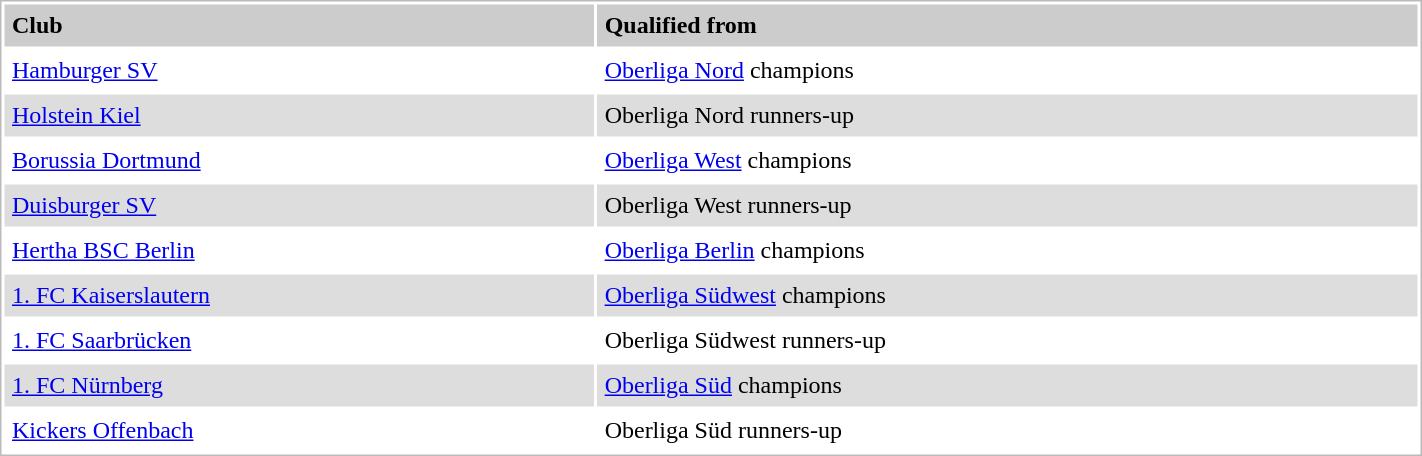<table style="border:1px solid #bbb;background:#fff;" cellpadding="5" cellspacing="2" width="75%">
<tr style="background:#ccc;font-weight:bold">
<td>Club</td>
<td>Qualified from</td>
</tr>
<tr>
<td><a href='#'>Hamburger SV</a></td>
<td><a href='#'>Oberliga Nord</a> champions</td>
</tr>
<tr style="background:#ddd">
<td><a href='#'>Holstein Kiel</a></td>
<td>Oberliga Nord runners-up</td>
</tr>
<tr>
<td><a href='#'>Borussia Dortmund</a></td>
<td><a href='#'>Oberliga West</a> champions</td>
</tr>
<tr style="background:#ddd">
<td><a href='#'>Duisburger SV</a></td>
<td>Oberliga West runners-up</td>
</tr>
<tr>
<td><a href='#'>Hertha BSC Berlin</a></td>
<td><a href='#'>Oberliga Berlin</a> champions</td>
</tr>
<tr style="background:#ddd">
<td><a href='#'>1. FC Kaiserslautern</a></td>
<td><a href='#'>Oberliga Südwest</a> champions</td>
</tr>
<tr>
<td><a href='#'>1. FC Saarbrücken</a></td>
<td>Oberliga Südwest runners-up</td>
</tr>
<tr style="background:#ddd">
<td><a href='#'>1. FC Nürnberg</a></td>
<td><a href='#'>Oberliga Süd</a> champions</td>
</tr>
<tr>
<td><a href='#'>Kickers Offenbach</a></td>
<td>Oberliga Süd runners-up</td>
</tr>
</table>
